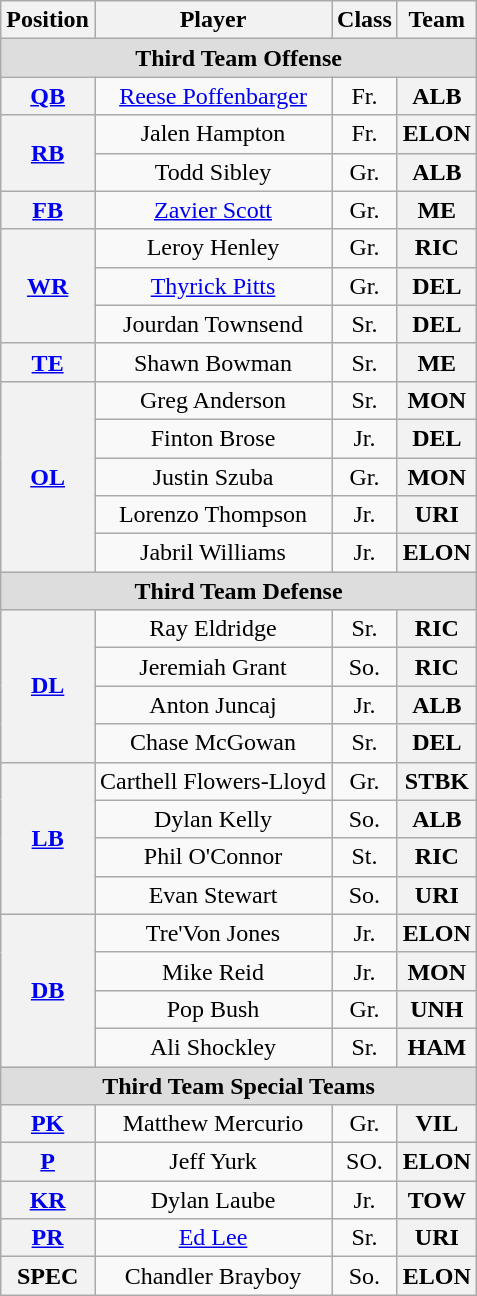<table class="wikitable">
<tr>
<th>Position</th>
<th>Player</th>
<th>Class</th>
<th>Team</th>
</tr>
<tr>
<td colspan="4" style="text-align:center; background:#ddd;"><strong>Third Team Offense</strong></td>
</tr>
<tr style="text-align:center;">
<th rowspan="1"><a href='#'>QB</a></th>
<td><a href='#'>Reese Poffenbarger</a></td>
<td>Fr.</td>
<th>ALB</th>
</tr>
<tr style="text-align:center;">
<th rowspan="2"><a href='#'>RB</a></th>
<td>Jalen Hampton</td>
<td>Fr.</td>
<th>ELON</th>
</tr>
<tr style="text-align:center;">
<td>Todd Sibley</td>
<td>Gr.</td>
<th>ALB</th>
</tr>
<tr style="text-align:center;">
<th rowspan="1"><a href='#'>FB</a></th>
<td><a href='#'>Zavier Scott</a></td>
<td>Gr.</td>
<th>ME</th>
</tr>
<tr style="text-align:center;">
<th rowspan="3"><a href='#'>WR</a></th>
<td>Leroy Henley</td>
<td>Gr.</td>
<th>RIC</th>
</tr>
<tr style="text-align:center;">
<td><a href='#'>Thyrick Pitts</a></td>
<td>Gr.</td>
<th>DEL</th>
</tr>
<tr style="text-align:center;">
<td>Jourdan Townsend</td>
<td>Sr.</td>
<th>DEL</th>
</tr>
<tr style="text-align:center;">
<th rowspan="1"><a href='#'>TE</a></th>
<td>Shawn Bowman</td>
<td>Sr.</td>
<th>ME</th>
</tr>
<tr style="text-align:center;">
<th rowspan="5"><a href='#'>OL</a></th>
<td>Greg Anderson</td>
<td>Sr.</td>
<th>MON</th>
</tr>
<tr style="text-align:center;">
<td>Finton Brose</td>
<td>Jr.</td>
<th>DEL</th>
</tr>
<tr style="text-align:center;">
<td>Justin Szuba</td>
<td>Gr.</td>
<th>MON</th>
</tr>
<tr style="text-align:center;">
<td>Lorenzo Thompson</td>
<td>Jr.</td>
<th>URI</th>
</tr>
<tr style="text-align:center;">
<td>Jabril Williams</td>
<td>Jr.</td>
<th>ELON</th>
</tr>
<tr style="text-align:center;">
<td colspan="4" style="text-align:center; background:#ddd;"><strong>Third Team Defense</strong></td>
</tr>
<tr style="text-align:center;">
<th rowspan="4"><a href='#'>DL</a></th>
<td>Ray Eldridge</td>
<td>Sr.</td>
<th>RIC</th>
</tr>
<tr style="text-align:center;">
<td>Jeremiah Grant</td>
<td>So.</td>
<th>RIC</th>
</tr>
<tr style="text-align:center;">
<td>Anton Juncaj</td>
<td>Jr.</td>
<th>ALB</th>
</tr>
<tr style="text-align:center;">
<td>Chase McGowan</td>
<td>Sr.</td>
<th>DEL</th>
</tr>
<tr style="text-align:center;">
<th rowspan="4"><a href='#'>LB</a></th>
<td>Carthell Flowers-Lloyd</td>
<td>Gr.</td>
<th>STBK</th>
</tr>
<tr style="text-align:center;">
<td>Dylan Kelly</td>
<td>So.</td>
<th>ALB</th>
</tr>
<tr style="text-align:center;">
<td>Phil O'Connor</td>
<td>St.</td>
<th>RIC</th>
</tr>
<tr style="text-align:center;">
<td>Evan Stewart</td>
<td>So.</td>
<th>URI</th>
</tr>
<tr style="text-align:center;">
<th rowspan="4"><a href='#'>DB</a></th>
<td>Tre'Von Jones</td>
<td>Jr.</td>
<th>ELON</th>
</tr>
<tr style="text-align:center;">
<td>Mike Reid</td>
<td>Jr.</td>
<th>MON</th>
</tr>
<tr style="text-align:center;">
<td>Pop Bush</td>
<td>Gr.</td>
<th>UNH</th>
</tr>
<tr style="text-align:center;">
<td>Ali Shockley</td>
<td>Sr.</td>
<th>HAM</th>
</tr>
<tr style="text-align:center;">
<td colspan="4" style="text-align:center; background:#ddd;"><strong>Third Team Special Teams</strong></td>
</tr>
<tr style="text-align:center;">
<th rowspan="1"><a href='#'>PK</a></th>
<td>Matthew Mercurio</td>
<td>Gr.</td>
<th>VIL</th>
</tr>
<tr style="text-align:center;">
<th rowspan="1"><a href='#'>P</a></th>
<td>Jeff Yurk</td>
<td>SO.</td>
<th>ELON</th>
</tr>
<tr style="text-align:center;">
<th rowspan="1"><a href='#'>KR</a></th>
<td>Dylan Laube</td>
<td>Jr.</td>
<th>TOW</th>
</tr>
<tr style="text-align:center;">
<th rowspan="1"><a href='#'>PR</a></th>
<td><a href='#'>Ed Lee</a></td>
<td>Sr.</td>
<th>URI</th>
</tr>
<tr style="text-align:center;">
<th rowspan="1">SPEC</th>
<td>Chandler Brayboy</td>
<td>So.</td>
<th>ELON</th>
</tr>
</table>
